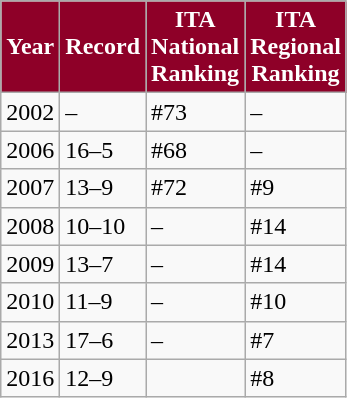<table class="wikitable">
<tr>
<th style="background:#8e0028; color:white;">Year</th>
<th style="background:#8e0028; color:white;">Record</th>
<th style="background:#8e0028; color:white;">ITA<br>National<br>Ranking</th>
<th style="background:#8e0028; color:white;">ITA<br>Regional<br>Ranking</th>
</tr>
<tr>
<td>2002</td>
<td>–</td>
<td>#73</td>
<td>–</td>
</tr>
<tr>
<td>2006</td>
<td>16–5</td>
<td>#68</td>
<td>–</td>
</tr>
<tr>
<td>2007</td>
<td>13–9</td>
<td>#72</td>
<td>#9</td>
</tr>
<tr>
<td>2008</td>
<td>10–10</td>
<td>–</td>
<td>#14</td>
</tr>
<tr>
<td>2009</td>
<td>13–7</td>
<td>–</td>
<td>#14</td>
</tr>
<tr>
<td>2010</td>
<td>11–9</td>
<td>–</td>
<td>#10</td>
</tr>
<tr>
<td>2013</td>
<td>17–6</td>
<td>–</td>
<td>#7</td>
</tr>
<tr>
<td>2016</td>
<td>12–9</td>
<td></td>
<td>#8</td>
</tr>
</table>
